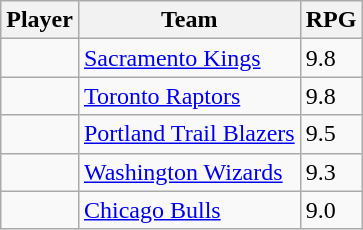<table class="wikitable sortable">
<tr>
<th>Player</th>
<th>Team</th>
<th>RPG</th>
</tr>
<tr>
<td></td>
<td><a href='#'>Sacramento Kings</a></td>
<td>9.8</td>
</tr>
<tr>
<td></td>
<td><a href='#'>Toronto Raptors</a></td>
<td>9.8</td>
</tr>
<tr>
<td></td>
<td><a href='#'>Portland Trail Blazers</a></td>
<td>9.5</td>
</tr>
<tr>
<td></td>
<td><a href='#'>Washington Wizards</a></td>
<td>9.3</td>
</tr>
<tr>
<td></td>
<td><a href='#'>Chicago Bulls</a></td>
<td>9.0</td>
</tr>
</table>
